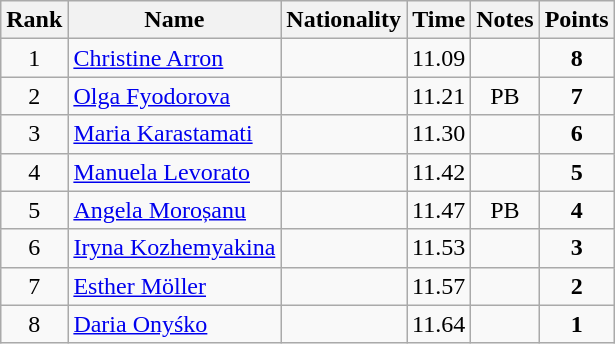<table class="wikitable sortable" style="text-align:center">
<tr>
<th>Rank</th>
<th>Name</th>
<th>Nationality</th>
<th>Time</th>
<th>Notes</th>
<th>Points</th>
</tr>
<tr>
<td>1</td>
<td align=left><a href='#'>Christine Arron</a></td>
<td align=left></td>
<td>11.09</td>
<td></td>
<td><strong>8</strong></td>
</tr>
<tr>
<td>2</td>
<td align=left><a href='#'>Olga Fyodorova</a></td>
<td align=left></td>
<td>11.21</td>
<td>PB</td>
<td><strong>7</strong></td>
</tr>
<tr>
<td>3</td>
<td align=left><a href='#'>Maria Karastamati</a></td>
<td align=left></td>
<td>11.30</td>
<td></td>
<td><strong>6</strong></td>
</tr>
<tr>
<td>4</td>
<td align=left><a href='#'>Manuela Levorato</a></td>
<td align=left></td>
<td>11.42</td>
<td></td>
<td><strong>5</strong></td>
</tr>
<tr>
<td>5</td>
<td align=left><a href='#'>Angela Moroșanu</a></td>
<td align=left></td>
<td>11.47</td>
<td>PB</td>
<td><strong>4</strong></td>
</tr>
<tr>
<td>6</td>
<td align=left><a href='#'>Iryna Kozhemyakina</a></td>
<td align=left></td>
<td>11.53</td>
<td></td>
<td><strong>3</strong></td>
</tr>
<tr>
<td>7</td>
<td align=left><a href='#'>Esther Möller</a></td>
<td align=left></td>
<td>11.57</td>
<td></td>
<td><strong>2</strong></td>
</tr>
<tr>
<td>8</td>
<td align=left><a href='#'>Daria Onyśko</a></td>
<td align=left></td>
<td>11.64</td>
<td></td>
<td><strong>1</strong></td>
</tr>
</table>
